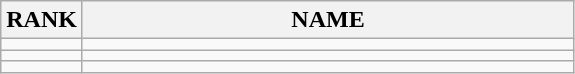<table class="wikitable">
<tr>
<th>RANK</th>
<th align="center" style="width: 20em">NAME</th>
</tr>
<tr>
<td align="center"></td>
<td></td>
</tr>
<tr>
<td align="center"></td>
<td></td>
</tr>
<tr>
<td align="center"></td>
<td></td>
</tr>
</table>
